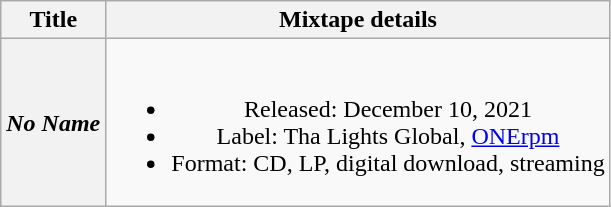<table class="wikitable plainrowheaders" style="text-align:center;">
<tr>
<th scope="col">Title</th>
<th scope="col">Mixtape details</th>
</tr>
<tr>
<th scope="row"><em>No Name</em><br></th>
<td><br><ul><li>Released: December 10, 2021</li><li>Label: Tha Lights Global, <a href='#'>ONErpm</a></li><li>Format: CD, LP, digital download, streaming</li></ul></td>
</tr>
</table>
